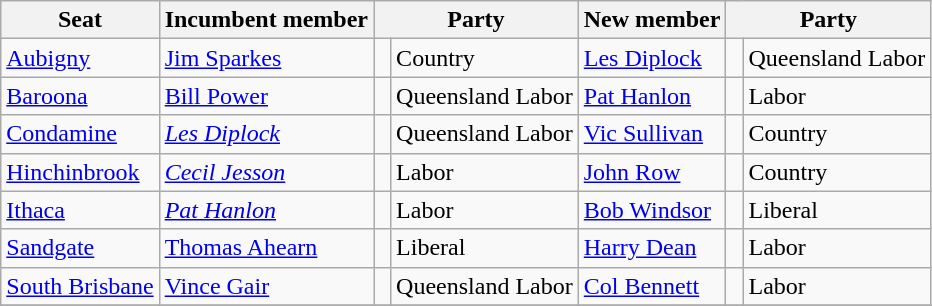<table class="wikitable">
<tr>
<th>Seat</th>
<th>Incumbent member</th>
<th colspan=2>Party</th>
<th>New member</th>
<th colspan=2>Party</th>
</tr>
<tr>
<td><a href='#'>Aubigny</a></td>
<td><a href='#'>Jim Sparkes</a></td>
<td> </td>
<td>Country</td>
<td><a href='#'>Les Diplock</a></td>
<td> </td>
<td>Queensland Labor</td>
</tr>
<tr>
<td><a href='#'>Baroona</a></td>
<td><a href='#'>Bill Power</a></td>
<td> </td>
<td>Queensland Labor</td>
<td><a href='#'>Pat Hanlon</a></td>
<td> </td>
<td>Labor</td>
</tr>
<tr>
<td><a href='#'>Condamine</a></td>
<td><em><a href='#'>Les Diplock</a></em></td>
<td> </td>
<td>Queensland Labor</td>
<td><a href='#'>Vic Sullivan</a></td>
<td> </td>
<td>Country</td>
</tr>
<tr>
<td><a href='#'>Hinchinbrook</a></td>
<td><em><a href='#'>Cecil Jesson</a></em></td>
<td> </td>
<td>Labor</td>
<td><a href='#'>John Row</a></td>
<td> </td>
<td>Country</td>
</tr>
<tr>
<td><a href='#'>Ithaca</a></td>
<td><em><a href='#'>Pat Hanlon</a></em></td>
<td> </td>
<td>Labor</td>
<td><a href='#'>Bob Windsor</a></td>
<td> </td>
<td>Liberal</td>
</tr>
<tr>
<td><a href='#'>Sandgate</a></td>
<td><a href='#'>Thomas Ahearn</a></td>
<td> </td>
<td>Liberal</td>
<td><a href='#'>Harry Dean</a></td>
<td> </td>
<td>Labor</td>
</tr>
<tr>
<td><a href='#'>South Brisbane</a></td>
<td><a href='#'>Vince Gair</a></td>
<td> </td>
<td>Queensland Labor</td>
<td><a href='#'>Col Bennett</a></td>
<td> </td>
<td>Labor</td>
</tr>
<tr>
</tr>
</table>
